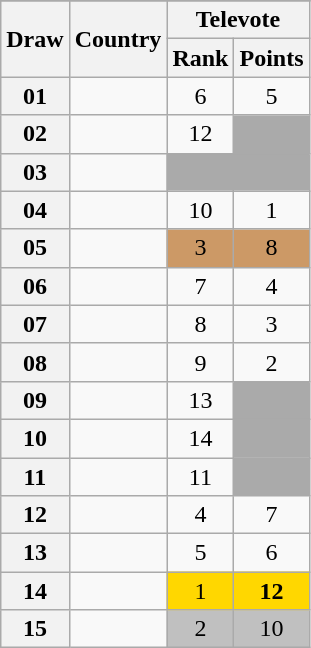<table class="sortable wikitable collapsible plainrowheaders" style="text-align:center;">
<tr>
</tr>
<tr>
<th scope="col" rowspan="2">Draw</th>
<th scope="col" rowspan="2">Country</th>
<th scope="col" colspan="2">Televote</th>
</tr>
<tr>
<th scope="col">Rank</th>
<th scope="col" class="unsortable">Points</th>
</tr>
<tr>
<th scope="row" style="text-align:center;">01</th>
<td style="text-align:left;"></td>
<td>6</td>
<td>5</td>
</tr>
<tr>
<th scope="row" style="text-align:center;">02</th>
<td style="text-align:left;"></td>
<td>12</td>
<td style="background:#AAAAAA;"></td>
</tr>
<tr class=sortbottom>
<th scope="row" style="text-align:center;">03</th>
<td style="text-align:left;"></td>
<td style="background:#AAAAAA;"></td>
<td style="background:#AAAAAA;"></td>
</tr>
<tr>
<th scope="row" style="text-align:center;">04</th>
<td style="text-align:left;"></td>
<td>10</td>
<td>1</td>
</tr>
<tr>
<th scope="row" style="text-align:center;">05</th>
<td style="text-align:left;"></td>
<td style="background:#CC9966;">3</td>
<td style="background:#CC9966;">8</td>
</tr>
<tr>
<th scope="row" style="text-align:center;">06</th>
<td style="text-align:left;"></td>
<td>7</td>
<td>4</td>
</tr>
<tr>
<th scope="row" style="text-align:center;">07</th>
<td style="text-align:left;"></td>
<td>8</td>
<td>3</td>
</tr>
<tr>
<th scope="row" style="text-align:center;">08</th>
<td style="text-align:left;"></td>
<td>9</td>
<td>2</td>
</tr>
<tr>
<th scope="row" style="text-align:center;">09</th>
<td style="text-align:left;"></td>
<td>13</td>
<td style="background:#AAAAAA;"></td>
</tr>
<tr>
<th scope="row" style="text-align:center;">10</th>
<td style="text-align:left;"></td>
<td>14</td>
<td style="background:#AAAAAA;"></td>
</tr>
<tr>
<th scope="row" style="text-align:center;">11</th>
<td style="text-align:left;"></td>
<td>11</td>
<td style="background:#AAAAAA;"></td>
</tr>
<tr>
<th scope="row" style="text-align:center;">12</th>
<td style="text-align:left;"></td>
<td>4</td>
<td>7</td>
</tr>
<tr>
<th scope="row" style="text-align:center;">13</th>
<td style="text-align:left;"></td>
<td>5</td>
<td>6</td>
</tr>
<tr>
<th scope="row" style="text-align:center;">14</th>
<td style="text-align:left;"></td>
<td style="background:gold;">1</td>
<td style="background:gold;"><strong>12</strong></td>
</tr>
<tr>
<th scope="row" style="text-align:center;">15</th>
<td style="text-align:left;"></td>
<td style="background:silver;">2</td>
<td style="background:silver;">10</td>
</tr>
</table>
